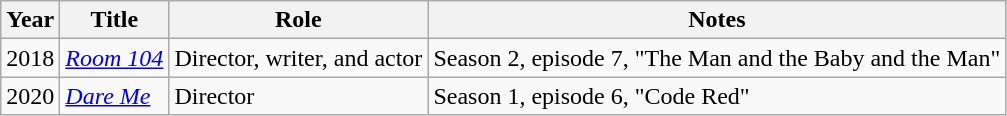<table class="wikitable sortable">
<tr>
<th>Year</th>
<th>Title</th>
<th>Role</th>
<th class="unsortable">Notes</th>
</tr>
<tr>
<td>2018</td>
<td><em><a href='#'>Room 104</a></em></td>
<td>Director, writer, and actor</td>
<td>Season 2, episode 7, "The Man and the Baby and the Man"</td>
</tr>
<tr>
<td>2020</td>
<td><em><a href='#'>Dare Me</a></em></td>
<td>Director</td>
<td>Season 1, episode 6, "Code Red"</td>
</tr>
</table>
